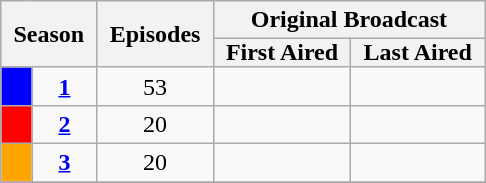<table class="wikitable" style="text-align:center">
<tr>
<th style="padding: 0 8px" colspan="2" rowspan="2">Season</th>
<th style="padding: 0 8px" rowspan="2">Episodes</th>
<th colspan="2">Original Broadcast</th>
</tr>
<tr>
<th style="padding: 0 8px">First Aired</th>
<th style="padding: 0 8px">Last Aired</th>
</tr>
<tr>
<td style="background:Blue"></td>
<td align="center"><strong><a href='#'>1</a></strong></td>
<td>53</td>
<td align="center"></td>
<td></td>
</tr>
<tr>
<td style="background:Red"></td>
<td align="center"><strong><a href='#'>2</a></strong></td>
<td>20</td>
<td align="center"></td>
<td></td>
</tr>
<tr>
<td style="background:Orange"></td>
<td align="center"><strong><a href='#'>3</a></strong></td>
<td>20</td>
<td align="center"></td>
<td></td>
</tr>
<tr>
</tr>
</table>
